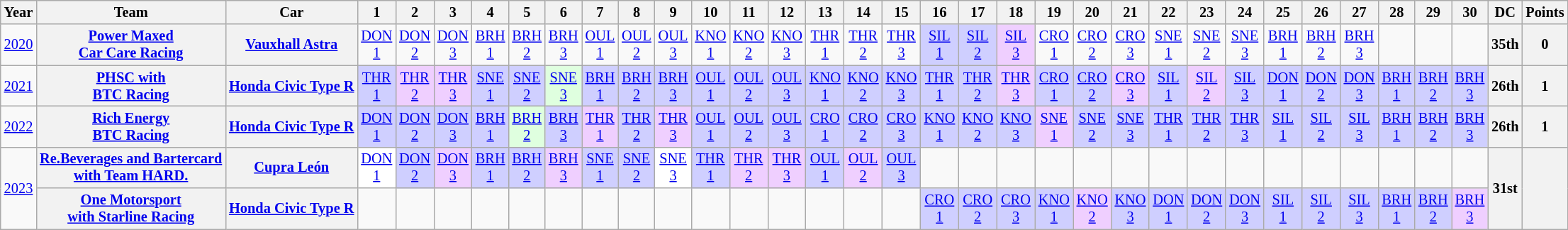<table class="wikitable" style="text-align:center; font-size:85%">
<tr>
<th>Year</th>
<th>Team</th>
<th>Car</th>
<th>1</th>
<th>2</th>
<th>3</th>
<th>4</th>
<th>5</th>
<th>6</th>
<th>7</th>
<th>8</th>
<th>9</th>
<th>10</th>
<th>11</th>
<th>12</th>
<th>13</th>
<th>14</th>
<th>15</th>
<th>16</th>
<th>17</th>
<th>18</th>
<th>19</th>
<th>20</th>
<th>21</th>
<th>22</th>
<th>23</th>
<th>24</th>
<th>25</th>
<th>26</th>
<th>27</th>
<th>28</th>
<th>29</th>
<th>30</th>
<th>DC</th>
<th>Points</th>
</tr>
<tr>
<td><a href='#'>2020</a></td>
<th nowrap><a href='#'>Power Maxed<br>Car Care Racing</a></th>
<th nowrap><a href='#'>Vauxhall Astra</a></th>
<td><a href='#'>DON<br>1</a></td>
<td><a href='#'>DON<br>2</a></td>
<td><a href='#'>DON<br>3</a></td>
<td><a href='#'>BRH<br>1</a></td>
<td><a href='#'>BRH<br>2</a></td>
<td><a href='#'>BRH<br>3</a></td>
<td><a href='#'>OUL<br>1</a></td>
<td><a href='#'>OUL<br>2</a></td>
<td><a href='#'>OUL<br>3</a></td>
<td><a href='#'>KNO<br>1</a></td>
<td><a href='#'>KNO<br>2</a></td>
<td><a href='#'>KNO<br>3</a></td>
<td><a href='#'>THR<br>1</a></td>
<td><a href='#'>THR<br>2</a></td>
<td><a href='#'>THR<br>3</a></td>
<td style="background:#CFCFFF;"><a href='#'>SIL<br>1</a><br></td>
<td style="background:#CFCFFF;"><a href='#'>SIL<br>2</a><br></td>
<td style="background:#EFCFFF;"><a href='#'>SIL<br>3</a><br></td>
<td><a href='#'>CRO<br>1</a></td>
<td><a href='#'>CRO<br>2</a></td>
<td><a href='#'>CRO<br>3</a></td>
<td><a href='#'>SNE<br>1</a></td>
<td><a href='#'>SNE<br>2</a></td>
<td><a href='#'>SNE<br>3</a></td>
<td><a href='#'>BRH<br>1</a></td>
<td><a href='#'>BRH<br>2</a></td>
<td><a href='#'>BRH<br>3</a></td>
<td></td>
<td></td>
<td></td>
<th>35th</th>
<th>0</th>
</tr>
<tr>
<td><a href='#'>2021</a></td>
<th nowrap><a href='#'>PHSC with<br>BTC Racing</a></th>
<th nowrap><a href='#'>Honda Civic Type R</a></th>
<td style="background:#CFCFFF;"><a href='#'>THR<br>1</a><br></td>
<td style="background:#EFCFFF;"><a href='#'>THR<br>2</a><br></td>
<td style="background:#EFCFFF;"><a href='#'>THR<br>3</a><br></td>
<td style="background:#CFCFFF;"><a href='#'>SNE<br>1</a><br></td>
<td style="background:#CFCFFF;"><a href='#'>SNE<br>2</a><br></td>
<td style="background:#DFFFDF;"><a href='#'>SNE<br>3</a><br></td>
<td style="background:#CFCFFF;"><a href='#'>BRH<br>1</a><br></td>
<td style="background:#CFCFFF;"><a href='#'>BRH<br>2</a><br></td>
<td style="background:#CFCFFF;"><a href='#'>BRH<br>3</a><br></td>
<td style="background:#CFCFFF;"><a href='#'>OUL<br>1</a><br></td>
<td style="background:#CFCFFF;"><a href='#'>OUL<br>2</a><br></td>
<td style="background:#CFCFFF;"><a href='#'>OUL<br>3</a><br></td>
<td style="background:#CFCFFF;"><a href='#'>KNO<br>1</a><br></td>
<td style="background:#CFCFFF;"><a href='#'>KNO<br>2</a><br></td>
<td style="background:#CFCFFF;"><a href='#'>KNO<br>3</a><br></td>
<td style="background:#CFCFFF;"><a href='#'>THR<br>1</a><br></td>
<td style="background:#CFCFFF;"><a href='#'>THR<br>2</a><br></td>
<td style="background:#EFCFFF;"><a href='#'>THR<br>3</a><br></td>
<td style="background:#CFCFFF;"><a href='#'>CRO<br>1</a><br></td>
<td style="background:#CFCFFF;"><a href='#'>CRO<br>2</a><br></td>
<td style="background:#EFCFFF;"><a href='#'>CRO<br>3</a><br></td>
<td style="background:#CFCFFF;"><a href='#'>SIL<br>1</a><br></td>
<td style="background:#EFCFFF;"><a href='#'>SIL<br>2</a><br></td>
<td style="background:#CFCFFF;"><a href='#'>SIL<br>3</a><br></td>
<td style="background:#CFCFFF;"><a href='#'>DON<br>1</a><br></td>
<td style="background:#CFCFFF;"><a href='#'>DON<br>2</a><br></td>
<td style="background:#CFCFFF;"><a href='#'>DON<br>3</a><br></td>
<td style="background:#CFCFFF;"><a href='#'>BRH<br>1</a><br></td>
<td style="background:#CFCFFF;"><a href='#'>BRH<br>2</a><br></td>
<td style="background:#CFCFFF;"><a href='#'>BRH<br>3</a><br></td>
<th>26th</th>
<th>1</th>
</tr>
<tr>
<td><a href='#'>2022</a></td>
<th nowrap><a href='#'>Rich Energy<br>BTC Racing</a></th>
<th nowrap><a href='#'>Honda Civic Type R</a></th>
<td style="background:#CFCFFF;"><a href='#'>DON<br>1</a><br></td>
<td style="background:#CFCFFF;"><a href='#'>DON<br>2</a><br></td>
<td style="background:#CFCFFF;"><a href='#'>DON<br>3</a><br></td>
<td style="background:#CFCFFF;"><a href='#'>BRH<br>1</a><br></td>
<td style="background:#DFFFDF;"><a href='#'>BRH<br>2</a><br></td>
<td style="background:#CFCFFF;"><a href='#'>BRH<br>3</a><br></td>
<td style="background:#EFCFFF;"><a href='#'>THR<br>1</a><br></td>
<td style="background:#CFCFFF;"><a href='#'>THR<br>2</a><br></td>
<td style="background:#EFCFFF;"><a href='#'>THR<br>3</a><br></td>
<td style="background:#CFCFFF;"><a href='#'>OUL<br>1</a><br></td>
<td style="background:#CFCFFF;"><a href='#'>OUL<br>2</a><br></td>
<td style="background:#CFCFFF;"><a href='#'>OUL<br>3</a><br></td>
<td style="background:#CFCFFF;"><a href='#'>CRO<br>1</a><br></td>
<td style="background:#CFCFFF;"><a href='#'>CRO<br>2</a><br></td>
<td style="background:#CFCFFF;"><a href='#'>CRO<br>3</a><br></td>
<td style="background:#CFCFFF;"><a href='#'>KNO<br>1</a><br></td>
<td style="background:#CFCFFF;"><a href='#'>KNO<br>2</a><br></td>
<td style="background:#CFCFFF;"><a href='#'>KNO<br>3</a><br></td>
<td style="background:#EFCFFF;"><a href='#'>SNE<br>1</a><br></td>
<td style="background:#CFCFFF;"><a href='#'>SNE<br>2</a><br></td>
<td style="background:#CFCFFF;"><a href='#'>SNE<br>3</a><br></td>
<td style="background:#CFCFFF;"><a href='#'>THR<br>1</a><br></td>
<td style="background:#CFCFFF;"><a href='#'>THR<br>2</a><br></td>
<td style="background:#CFCFFF;"><a href='#'>THR<br>3</a><br></td>
<td style="background:#CFCFFF;"><a href='#'>SIL<br>1</a><br></td>
<td style="background:#CFCFFF;"><a href='#'>SIL<br>2</a><br></td>
<td style="background:#CFCFFF;"><a href='#'>SIL<br>3</a><br></td>
<td style="background:#CFCFFF;"><a href='#'>BRH<br>1</a><br></td>
<td style="background:#CFCFFF;"><a href='#'>BRH<br>2</a><br></td>
<td style="background:#CFCFFF;"><a href='#'>BRH<br>3</a><br></td>
<th>26th</th>
<th>1</th>
</tr>
<tr>
<td rowspan="2"><a href='#'>2023</a></td>
<th nowrap><a href='#'>Re.Beverages and Bartercard<br>with Team HARD.</a></th>
<th nowrap><a href='#'>Cupra León</a></th>
<td style="background:#FFFFFF;"><a href='#'>DON<br>1</a><br></td>
<td style="background:#CFCFFF;"><a href='#'>DON<br>2</a><br></td>
<td style="background:#EFCFFF;"><a href='#'>DON<br>3</a><br></td>
<td style="background:#CFCFFF;"><a href='#'>BRH<br>1</a><br></td>
<td style="background:#CFCFFF;"><a href='#'>BRH<br>2</a><br></td>
<td style="background:#EFCFFF;"><a href='#'>BRH<br>3</a><br></td>
<td style="background:#CFCFFF;"><a href='#'>SNE<br>1</a><br></td>
<td style="background:#CFCFFF;"><a href='#'>SNE<br>2</a><br></td>
<td style="background:#FFFFFF;"><a href='#'>SNE<br>3</a><br></td>
<td style="background:#CFCFFF;"><a href='#'>THR<br>1</a><br></td>
<td style="background:#EFCFFF;"><a href='#'>THR<br>2</a><br></td>
<td style="background:#EFCFFF;"><a href='#'>THR<br>3</a><br></td>
<td style="background:#CFCFFF;"><a href='#'>OUL<br>1</a><br></td>
<td style="background:#EFCFFF;"><a href='#'>OUL<br>2</a><br></td>
<td style="background:#CFCFFF;"><a href='#'>OUL<br>3</a><br></td>
<td></td>
<td></td>
<td></td>
<td></td>
<td></td>
<td></td>
<td></td>
<td></td>
<td></td>
<td></td>
<td></td>
<td></td>
<td></td>
<td></td>
<td></td>
<th rowspan=2>31st</th>
<th rowspan=2></th>
</tr>
<tr>
<th nowrap><a href='#'>One Motorsport<br>with Starline Racing</a></th>
<th nowrap><a href='#'>Honda Civic Type R</a></th>
<td></td>
<td></td>
<td></td>
<td></td>
<td></td>
<td></td>
<td></td>
<td></td>
<td></td>
<td></td>
<td></td>
<td></td>
<td></td>
<td></td>
<td></td>
<td style="background:#CFCFFF;"><a href='#'>CRO<br>1</a><br></td>
<td style="background:#CFCFFF;"><a href='#'>CRO<br>2</a><br></td>
<td style="background:#CFCFFF;"><a href='#'>CRO<br>3</a><br></td>
<td style="background:#CFCFFF;"><a href='#'>KNO<br>1</a><br></td>
<td style="background:#EFCFFF;"><a href='#'>KNO<br>2</a><br></td>
<td style="background:#CFCFFF;"><a href='#'>KNO<br>3</a><br></td>
<td style="background:#CFCFFF;"><a href='#'>DON<br>1</a><br></td>
<td style="background:#CFCFFF;"><a href='#'>DON<br>2</a><br></td>
<td style="background:#CFCFFF;"><a href='#'>DON<br>3</a><br></td>
<td style="background:#CFCFFF;"><a href='#'>SIL<br>1</a><br></td>
<td style="background:#CFCFFF;"><a href='#'>SIL<br>2</a><br></td>
<td style="background:#CFCFFF;"><a href='#'>SIL<br>3</a><br></td>
<td style="background:#CFCFFF;"><a href='#'>BRH<br>1</a><br></td>
<td style="background:#CFCFFF;"><a href='#'>BRH<br>2</a><br></td>
<td style="background:#EFCFFF;"><a href='#'>BRH<br>3</a><br></td>
</tr>
</table>
